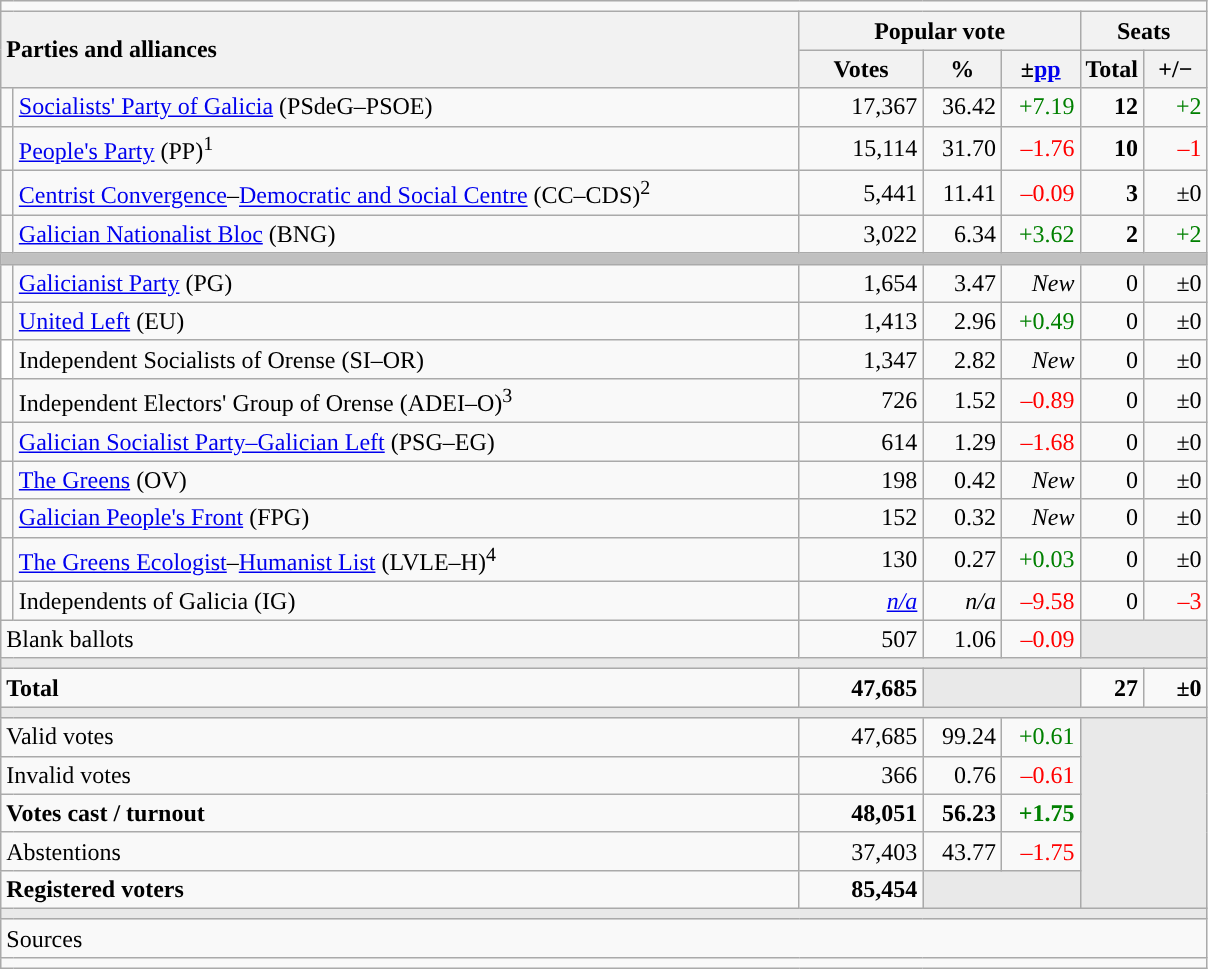<table class="wikitable" style="text-align:right;">
<tr>
<td colspan="7"></td>
</tr>
<tr>
<th style="text-align:left;" rowspan="2" colspan="2" width="525">Parties and alliances</th>
<th colspan="3">Popular vote</th>
<th colspan="2">Seats</th>
</tr>
<tr>
<th width="75">Votes</th>
<th width="45">%</th>
<th width="45">±<a href='#'>pp</a></th>
<th width="35">Total</th>
<th width="35">+/−</th>
</tr>
<tr>
<td width="1" style="color:inherit;background:"></td>
<td align="left"><a href='#'>Socialists' Party of Galicia</a> (PSdeG–PSOE)</td>
<td>17,367</td>
<td>36.42</td>
<td style="color:green;">+7.19</td>
<td><strong>12</strong></td>
<td style="color:green;">+2</td>
</tr>
<tr>
<td style="color:inherit;background:"></td>
<td align="left"><a href='#'>People's Party</a> (PP)<sup>1</sup></td>
<td>15,114</td>
<td>31.70</td>
<td style="color:red;">–1.76</td>
<td><strong>10</strong></td>
<td style="color:red;">–1</td>
</tr>
<tr>
<td style="color:inherit;background:"></td>
<td align="left"><a href='#'>Centrist Convergence</a>–<a href='#'>Democratic and Social Centre</a> (CC–CDS)<sup>2</sup></td>
<td>5,441</td>
<td>11.41</td>
<td style="color:red;">–0.09</td>
<td><strong>3</strong></td>
<td>±0</td>
</tr>
<tr>
<td style="color:inherit;background:"></td>
<td align="left"><a href='#'>Galician Nationalist Bloc</a> (BNG)</td>
<td>3,022</td>
<td>6.34</td>
<td style="color:green;">+3.62</td>
<td><strong>2</strong></td>
<td style="color:green;">+2</td>
</tr>
<tr>
<td colspan="7" bgcolor="#C0C0C0"></td>
</tr>
<tr>
<td style="color:inherit;background:"></td>
<td align="left"><a href='#'>Galicianist Party</a> (PG)</td>
<td>1,654</td>
<td>3.47</td>
<td><em>New</em></td>
<td>0</td>
<td>±0</td>
</tr>
<tr>
<td style="color:inherit;background:"></td>
<td align="left"><a href='#'>United Left</a> (EU)</td>
<td>1,413</td>
<td>2.96</td>
<td style="color:green;">+0.49</td>
<td>0</td>
<td>±0</td>
</tr>
<tr>
<td bgcolor="white"></td>
<td align="left">Independent Socialists of Orense (SI–OR)</td>
<td>1,347</td>
<td>2.82</td>
<td><em>New</em></td>
<td>0</td>
<td>±0</td>
</tr>
<tr>
<td style="color:inherit;background:"></td>
<td align="left">Independent Electors' Group of Orense (ADEI–O)<sup>3</sup></td>
<td>726</td>
<td>1.52</td>
<td style="color:red;">–0.89</td>
<td>0</td>
<td>±0</td>
</tr>
<tr>
<td style="color:inherit;background:"></td>
<td align="left"><a href='#'>Galician Socialist Party–Galician Left</a> (PSG–EG)</td>
<td>614</td>
<td>1.29</td>
<td style="color:red;">–1.68</td>
<td>0</td>
<td>±0</td>
</tr>
<tr>
<td style="color:inherit;background:"></td>
<td align="left"><a href='#'>The Greens</a> (OV)</td>
<td>198</td>
<td>0.42</td>
<td><em>New</em></td>
<td>0</td>
<td>±0</td>
</tr>
<tr>
<td style="color:inherit;background:"></td>
<td align="left"><a href='#'>Galician People's Front</a> (FPG)</td>
<td>152</td>
<td>0.32</td>
<td><em>New</em></td>
<td>0</td>
<td>±0</td>
</tr>
<tr>
<td style="color:inherit;background:"></td>
<td align="left"><a href='#'>The Greens Ecologist</a>–<a href='#'>Humanist List</a> (LVLE–H)<sup>4</sup></td>
<td>130</td>
<td>0.27</td>
<td style="color:green;">+0.03</td>
<td>0</td>
<td>±0</td>
</tr>
<tr>
<td style="color:inherit;background:"></td>
<td align="left">Independents of Galicia (IG)</td>
<td><em><a href='#'>n/a</a></em></td>
<td><em>n/a</em></td>
<td style="color:red;">–9.58</td>
<td>0</td>
<td style="color:red;">–3</td>
</tr>
<tr>
<td align="left" colspan="2">Blank ballots</td>
<td>507</td>
<td>1.06</td>
<td style="color:red;">–0.09</td>
<td bgcolor="#E9E9E9" colspan="2"></td>
</tr>
<tr>
<td colspan="7" bgcolor="#E9E9E9"></td>
</tr>
<tr style="font-weight:bold;">
<td align="left" colspan="2">Total</td>
<td>47,685</td>
<td bgcolor="#E9E9E9" colspan="2"></td>
<td>27</td>
<td>±0</td>
</tr>
<tr>
<td colspan="7" bgcolor="#E9E9E9"></td>
</tr>
<tr>
<td align="left" colspan="2">Valid votes</td>
<td>47,685</td>
<td>99.24</td>
<td style="color:green;">+0.61</td>
<td bgcolor="#E9E9E9" colspan="2" rowspan="5"></td>
</tr>
<tr>
<td align="left" colspan="2">Invalid votes</td>
<td>366</td>
<td>0.76</td>
<td style="color:red;">–0.61</td>
</tr>
<tr style="font-weight:bold;">
<td align="left" colspan="2">Votes cast / turnout</td>
<td>48,051</td>
<td>56.23</td>
<td style="color:green;">+1.75</td>
</tr>
<tr>
<td align="left" colspan="2">Abstentions</td>
<td>37,403</td>
<td>43.77</td>
<td style="color:red;">–1.75</td>
</tr>
<tr style="font-weight:bold;">
<td align="left" colspan="2">Registered voters</td>
<td>85,454</td>
<td bgcolor="#E9E9E9" colspan="2"></td>
</tr>
<tr>
<td colspan="7" bgcolor="#E9E9E9"></td>
</tr>
<tr>
<td align="left" colspan="7">Sources</td>
</tr>
<tr>
<td colspan="7" style="text-align:left; max-width:790px;"></td>
</tr>
</table>
